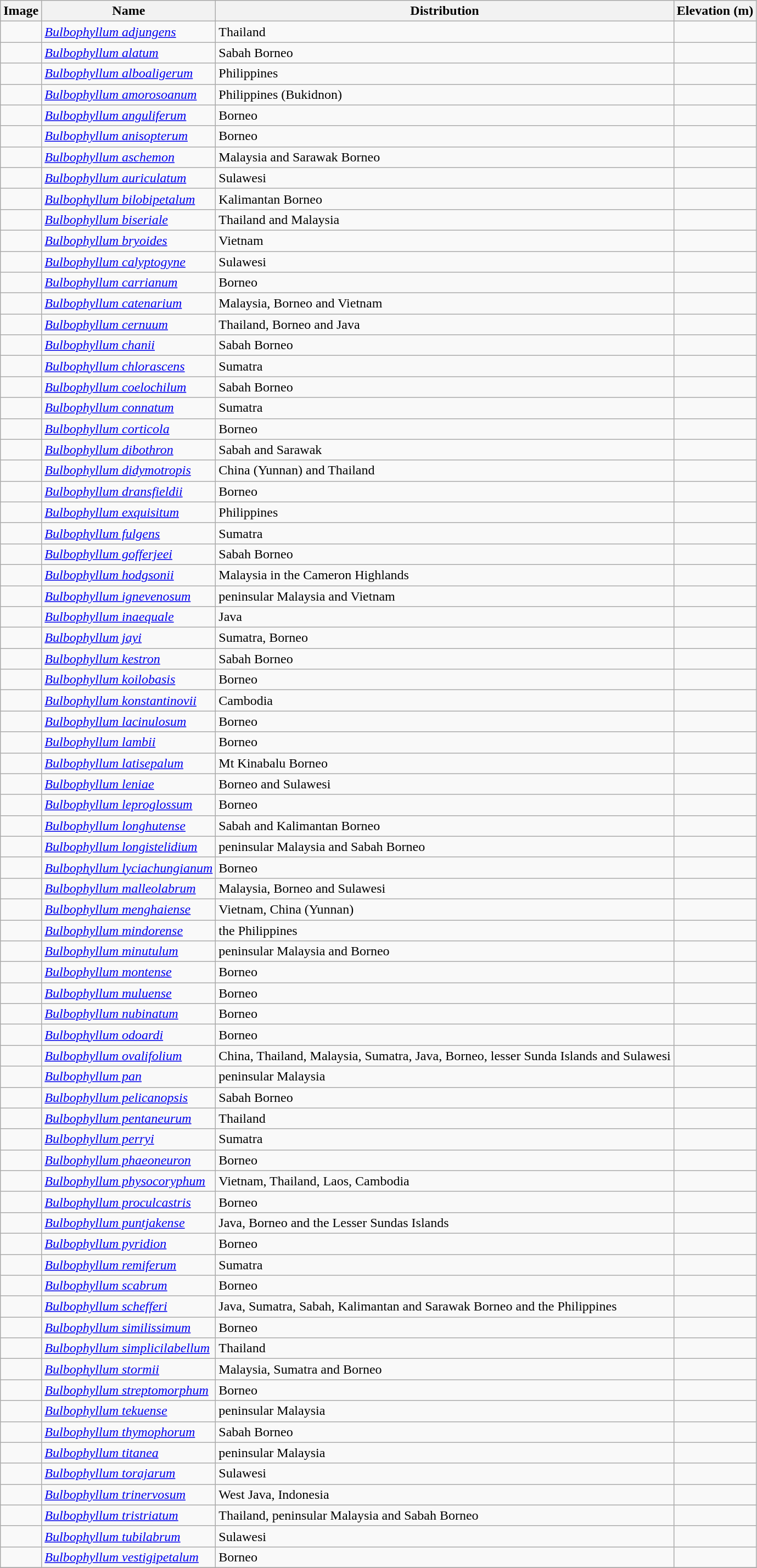<table class="wikitable collapsible">
<tr>
<th>Image</th>
<th>Name</th>
<th>Distribution</th>
<th>Elevation (m)</th>
</tr>
<tr>
<td></td>
<td><em><a href='#'>Bulbophyllum adjungens</a></em> </td>
<td>Thailand</td>
<td></td>
</tr>
<tr>
<td></td>
<td><em><a href='#'>Bulbophyllum alatum</a></em> </td>
<td>Sabah Borneo</td>
<td></td>
</tr>
<tr>
<td></td>
<td><em><a href='#'>Bulbophyllum alboaligerum</a></em> </td>
<td>Philippines</td>
<td></td>
</tr>
<tr>
<td></td>
<td><em><a href='#'>Bulbophyllum amorosoanum</a></em> </td>
<td>Philippines (Bukidnon)</td>
<td></td>
</tr>
<tr>
<td></td>
<td><em><a href='#'>Bulbophyllum anguliferum</a></em> </td>
<td>Borneo</td>
<td></td>
</tr>
<tr>
<td></td>
<td><em><a href='#'>Bulbophyllum anisopterum</a></em> </td>
<td>Borneo</td>
<td></td>
</tr>
<tr>
<td></td>
<td><em><a href='#'>Bulbophyllum aschemon</a></em> </td>
<td>Malaysia and Sarawak Borneo</td>
<td></td>
</tr>
<tr>
<td></td>
<td><em><a href='#'>Bulbophyllum auriculatum</a></em> </td>
<td>Sulawesi</td>
<td></td>
</tr>
<tr>
<td></td>
<td><em><a href='#'>Bulbophyllum bilobipetalum</a></em> </td>
<td>Kalimantan Borneo</td>
<td></td>
</tr>
<tr>
<td></td>
<td><em><a href='#'>Bulbophyllum biseriale</a></em> </td>
<td>Thailand and Malaysia</td>
<td></td>
</tr>
<tr>
<td></td>
<td><em><a href='#'>Bulbophyllum bryoides</a></em> </td>
<td>Vietnam</td>
<td></td>
</tr>
<tr>
<td></td>
<td><em><a href='#'>Bulbophyllum calyptogyne</a></em> </td>
<td>Sulawesi</td>
<td></td>
</tr>
<tr>
<td></td>
<td><em><a href='#'>Bulbophyllum carrianum</a></em> </td>
<td>Borneo</td>
<td></td>
</tr>
<tr>
<td></td>
<td><em><a href='#'>Bulbophyllum catenarium</a></em> </td>
<td>Malaysia, Borneo and Vietnam</td>
<td></td>
</tr>
<tr>
<td></td>
<td><em><a href='#'>Bulbophyllum cernuum</a></em> </td>
<td>Thailand, Borneo and Java</td>
<td></td>
</tr>
<tr>
<td></td>
<td><em><a href='#'>Bulbophyllum chanii</a></em> </td>
<td>Sabah Borneo</td>
<td></td>
</tr>
<tr>
<td></td>
<td><em><a href='#'>Bulbophyllum chlorascens</a></em> </td>
<td>Sumatra</td>
<td></td>
</tr>
<tr>
<td></td>
<td><em><a href='#'>Bulbophyllum coelochilum</a></em> </td>
<td>Sabah Borneo</td>
<td></td>
</tr>
<tr>
<td></td>
<td><em><a href='#'>Bulbophyllum connatum</a></em> </td>
<td>Sumatra</td>
<td></td>
</tr>
<tr>
<td></td>
<td><em><a href='#'>Bulbophyllum corticola</a></em> </td>
<td>Borneo</td>
<td></td>
</tr>
<tr>
<td></td>
<td><em><a href='#'>Bulbophyllum dibothron</a></em> </td>
<td>Sabah and Sarawak</td>
<td></td>
</tr>
<tr>
<td></td>
<td><em><a href='#'>Bulbophyllum didymotropis</a></em> </td>
<td>China (Yunnan) and Thailand</td>
<td></td>
</tr>
<tr>
<td></td>
<td><em><a href='#'>Bulbophyllum dransfieldii</a></em> </td>
<td>Borneo</td>
<td></td>
</tr>
<tr>
<td></td>
<td><em><a href='#'>Bulbophyllum exquisitum</a></em> </td>
<td>Philippines</td>
<td></td>
</tr>
<tr>
<td></td>
<td><em><a href='#'>Bulbophyllum fulgens</a></em> </td>
<td>Sumatra</td>
<td></td>
</tr>
<tr>
<td></td>
<td><em><a href='#'>Bulbophyllum gofferjeei</a></em> </td>
<td>Sabah Borneo</td>
<td></td>
</tr>
<tr>
<td></td>
<td><em><a href='#'>Bulbophyllum hodgsonii</a></em> </td>
<td>Malaysia in the Cameron Highlands</td>
<td></td>
</tr>
<tr>
<td></td>
<td><em><a href='#'>Bulbophyllum ignevenosum</a></em> </td>
<td>peninsular Malaysia and Vietnam</td>
<td></td>
</tr>
<tr>
<td></td>
<td><em><a href='#'>Bulbophyllum inaequale</a></em> </td>
<td>Java</td>
<td></td>
</tr>
<tr>
<td></td>
<td><em><a href='#'>Bulbophyllum jayi</a></em> </td>
<td>Sumatra, Borneo</td>
<td></td>
</tr>
<tr>
<td></td>
<td><em><a href='#'>Bulbophyllum kestron</a></em> </td>
<td>Sabah Borneo</td>
<td></td>
</tr>
<tr>
<td></td>
<td><em><a href='#'>Bulbophyllum koilobasis</a></em> </td>
<td>Borneo</td>
<td></td>
</tr>
<tr>
<td></td>
<td><em><a href='#'>Bulbophyllum konstantinovii</a></em> </td>
<td>Cambodia</td>
<td></td>
</tr>
<tr>
<td></td>
<td><em><a href='#'>Bulbophyllum lacinulosum</a></em> </td>
<td>Borneo</td>
<td></td>
</tr>
<tr>
<td></td>
<td><em><a href='#'>Bulbophyllum lambii</a></em> </td>
<td>Borneo</td>
<td></td>
</tr>
<tr>
<td></td>
<td><em><a href='#'>Bulbophyllum latisepalum</a></em> </td>
<td>Mt Kinabalu Borneo</td>
<td></td>
</tr>
<tr>
<td></td>
<td><em><a href='#'>Bulbophyllum leniae</a></em> </td>
<td>Borneo and Sulawesi</td>
<td></td>
</tr>
<tr>
<td></td>
<td><em><a href='#'>Bulbophyllum leproglossum</a></em> </td>
<td>Borneo</td>
<td></td>
</tr>
<tr>
<td></td>
<td><em><a href='#'>Bulbophyllum longhutense</a></em> </td>
<td>Sabah and Kalimantan Borneo</td>
<td></td>
</tr>
<tr>
<td></td>
<td><em><a href='#'>Bulbophyllum longistelidium</a></em> </td>
<td>peninsular Malaysia and Sabah Borneo</td>
<td></td>
</tr>
<tr>
<td></td>
<td><em><a href='#'>Bulbophyllum lyciachungianum</a></em> </td>
<td>Borneo</td>
<td></td>
</tr>
<tr>
<td></td>
<td><em><a href='#'>Bulbophyllum malleolabrum</a></em> </td>
<td>Malaysia, Borneo and Sulawesi</td>
<td></td>
</tr>
<tr>
<td></td>
<td><em><a href='#'>Bulbophyllum menghaiense</a></em> </td>
<td>Vietnam, China (Yunnan)</td>
<td></td>
</tr>
<tr>
<td></td>
<td><em><a href='#'>Bulbophyllum mindorense</a></em> </td>
<td>the Philippines</td>
<td></td>
</tr>
<tr>
<td></td>
<td><em><a href='#'>Bulbophyllum minutulum</a></em> </td>
<td>peninsular Malaysia and Borneo</td>
<td></td>
</tr>
<tr>
<td></td>
<td><em><a href='#'>Bulbophyllum montense</a></em> </td>
<td>Borneo</td>
<td></td>
</tr>
<tr>
<td></td>
<td><em><a href='#'>Bulbophyllum muluense</a></em> </td>
<td>Borneo</td>
<td></td>
</tr>
<tr>
<td></td>
<td><em><a href='#'>Bulbophyllum nubinatum</a></em> </td>
<td>Borneo</td>
<td></td>
</tr>
<tr>
<td></td>
<td><em><a href='#'>Bulbophyllum odoardi</a></em> </td>
<td>Borneo</td>
<td></td>
</tr>
<tr>
<td></td>
<td><em><a href='#'>Bulbophyllum ovalifolium</a></em> </td>
<td>China, Thailand, Malaysia, Sumatra, Java, Borneo, lesser Sunda Islands and Sulawesi</td>
<td></td>
</tr>
<tr>
<td></td>
<td><em><a href='#'>Bulbophyllum pan</a></em> </td>
<td>peninsular Malaysia</td>
<td></td>
</tr>
<tr>
<td></td>
<td><em><a href='#'>Bulbophyllum pelicanopsis</a></em> </td>
<td>Sabah Borneo</td>
<td></td>
</tr>
<tr>
<td></td>
<td><em><a href='#'>Bulbophyllum pentaneurum</a></em> </td>
<td>Thailand</td>
<td></td>
</tr>
<tr>
<td></td>
<td><em><a href='#'>Bulbophyllum perryi</a></em> </td>
<td>Sumatra</td>
<td></td>
</tr>
<tr>
<td></td>
<td><em><a href='#'>Bulbophyllum phaeoneuron</a></em> </td>
<td>Borneo</td>
<td></td>
</tr>
<tr>
<td></td>
<td><em><a href='#'>Bulbophyllum physocoryphum</a></em> </td>
<td>Vietnam, Thailand, Laos, Cambodia</td>
<td></td>
</tr>
<tr>
<td></td>
<td><em><a href='#'>Bulbophyllum proculcastris</a></em> </td>
<td>Borneo</td>
<td></td>
</tr>
<tr>
<td></td>
<td><em><a href='#'>Bulbophyllum puntjakense</a></em> </td>
<td>Java, Borneo and the Lesser Sundas Islands</td>
<td></td>
</tr>
<tr>
<td></td>
<td><em><a href='#'>Bulbophyllum pyridion</a></em> </td>
<td>Borneo</td>
<td></td>
</tr>
<tr>
<td></td>
<td><em><a href='#'>Bulbophyllum remiferum</a></em> </td>
<td>Sumatra</td>
<td></td>
</tr>
<tr>
<td></td>
<td><em><a href='#'>Bulbophyllum scabrum</a></em> </td>
<td>Borneo</td>
<td></td>
</tr>
<tr>
<td></td>
<td><em><a href='#'>Bulbophyllum schefferi</a></em> </td>
<td>Java, Sumatra, Sabah, Kalimantan and Sarawak Borneo and the Philippines</td>
<td></td>
</tr>
<tr>
<td></td>
<td><em><a href='#'>Bulbophyllum similissimum</a></em> </td>
<td>Borneo</td>
<td></td>
</tr>
<tr>
<td></td>
<td><em><a href='#'>Bulbophyllum simplicilabellum</a></em> </td>
<td>Thailand</td>
<td></td>
</tr>
<tr>
<td></td>
<td><em><a href='#'>Bulbophyllum stormii</a></em> </td>
<td>Malaysia, Sumatra and Borneo</td>
<td></td>
</tr>
<tr>
<td></td>
<td><em><a href='#'>Bulbophyllum streptomorphum</a></em> </td>
<td>Borneo</td>
<td></td>
</tr>
<tr>
<td></td>
<td><em><a href='#'>Bulbophyllum tekuense</a></em> </td>
<td>peninsular Malaysia</td>
<td></td>
</tr>
<tr>
<td></td>
<td><em><a href='#'>Bulbophyllum thymophorum</a></em> </td>
<td>Sabah Borneo</td>
<td></td>
</tr>
<tr>
<td></td>
<td><em><a href='#'>Bulbophyllum titanea</a></em> </td>
<td>peninsular Malaysia</td>
<td></td>
</tr>
<tr>
<td></td>
<td><em><a href='#'>Bulbophyllum torajarum</a></em> </td>
<td>Sulawesi</td>
<td></td>
</tr>
<tr>
<td></td>
<td><em><a href='#'>Bulbophyllum trinervosum</a></em> </td>
<td>West Java, Indonesia</td>
<td></td>
</tr>
<tr>
<td></td>
<td><em><a href='#'>Bulbophyllum tristriatum</a></em> </td>
<td>Thailand, peninsular Malaysia and Sabah Borneo</td>
<td></td>
</tr>
<tr>
<td></td>
<td><em><a href='#'>Bulbophyllum tubilabrum</a></em> </td>
<td>Sulawesi</td>
<td></td>
</tr>
<tr>
<td></td>
<td><em><a href='#'>Bulbophyllum vestigipetalum</a></em> </td>
<td>Borneo</td>
<td></td>
</tr>
<tr>
</tr>
</table>
